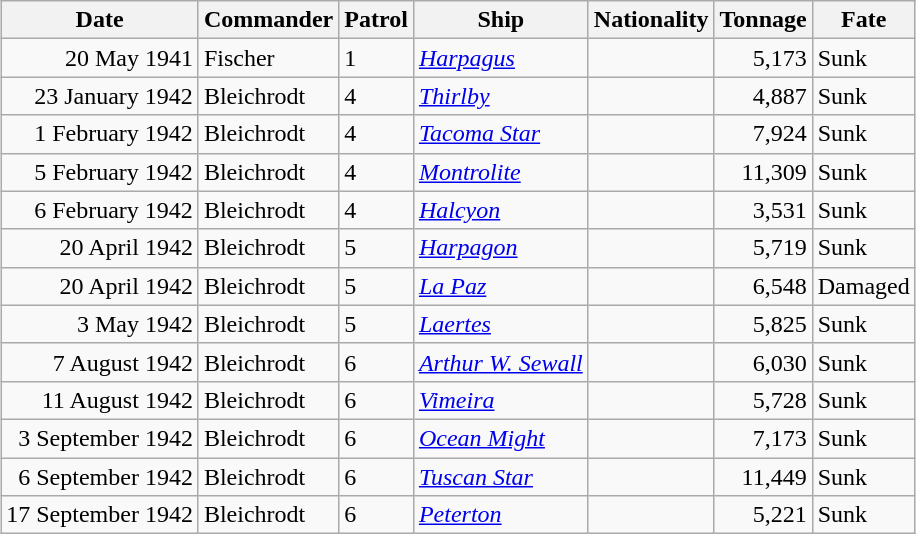<table class="wikitable sortable" style="margin: 1em auto 1em auto;"|->
<tr>
<th>Date</th>
<th>Commander</th>
<th>Patrol</th>
<th>Ship</th>
<th>Nationality</th>
<th>Tonnage</th>
<th>Fate</th>
</tr>
<tr>
<td align="right">20 May 1941</td>
<td>Fischer</td>
<td>1</td>
<td align="left"><a href='#'><em>Harpagus</em></a></td>
<td align="left"></td>
<td align="right">5,173</td>
<td align="left">Sunk</td>
</tr>
<tr>
<td align="right">23 January 1942</td>
<td>Bleichrodt</td>
<td>4</td>
<td align="left"><a href='#'><em>Thirlby</em></a></td>
<td align="left"></td>
<td align="right">4,887</td>
<td align="left">Sunk</td>
</tr>
<tr>
<td align="right">1 February 1942</td>
<td>Bleichrodt</td>
<td>4</td>
<td align="left"><a href='#'><em>Tacoma Star</em></a></td>
<td align="left"></td>
<td align="right">7,924</td>
<td align="left">Sunk</td>
</tr>
<tr>
<td align="right">5 February 1942</td>
<td>Bleichrodt</td>
<td>4</td>
<td align="left"><a href='#'><em>Montrolite</em></a></td>
<td align="left"></td>
<td align="right">11,309</td>
<td align="left">Sunk</td>
</tr>
<tr>
<td align="right">6 February 1942</td>
<td>Bleichrodt</td>
<td>4</td>
<td align="left"><a href='#'><em>Halcyon</em></a></td>
<td></td>
<td align="right">3,531</td>
<td align="left">Sunk</td>
</tr>
<tr>
<td align="right">20 April 1942</td>
<td>Bleichrodt</td>
<td>5</td>
<td align="left"><a href='#'><em>Harpagon</em></a></td>
<td align="left"></td>
<td align="right">5,719</td>
<td align="left">Sunk</td>
</tr>
<tr>
<td align="right">20 April 1942</td>
<td>Bleichrodt</td>
<td>5</td>
<td align="left"><a href='#'><em>La Paz</em></a></td>
<td align="left"></td>
<td align="right">6,548</td>
<td align="left">Damaged</td>
</tr>
<tr>
<td align="right">3 May 1942</td>
<td>Bleichrodt</td>
<td>5</td>
<td align="left"><a href='#'><em>Laertes</em></a></td>
<td align="left"></td>
<td align="right">5,825</td>
<td align="left">Sunk</td>
</tr>
<tr>
<td align="right">7 August 1942</td>
<td>Bleichrodt</td>
<td>6</td>
<td align="left"><a href='#'><em>Arthur W. Sewall</em></a></td>
<td align="left"></td>
<td align="right">6,030</td>
<td align="left">Sunk</td>
</tr>
<tr>
<td align="right">11 August 1942</td>
<td>Bleichrodt</td>
<td>6</td>
<td align="left"><a href='#'><em>Vimeira</em></a></td>
<td align="left"></td>
<td align="right">5,728</td>
<td align="left">Sunk</td>
</tr>
<tr>
<td align="right">3 September 1942</td>
<td>Bleichrodt</td>
<td>6</td>
<td align="left"><a href='#'><em>Ocean Might</em></a></td>
<td align="left"></td>
<td align="right">7,173</td>
<td align="left">Sunk</td>
</tr>
<tr>
<td align="right">6 September 1942</td>
<td>Bleichrodt</td>
<td>6</td>
<td align="left"><a href='#'><em>Tuscan Star</em></a></td>
<td align="left"></td>
<td align="right">11,449</td>
<td align="left">Sunk</td>
</tr>
<tr>
<td align="right">17 September 1942</td>
<td>Bleichrodt</td>
<td>6</td>
<td align="left"><a href='#'><em>Peterton</em></a></td>
<td align="left"></td>
<td align="right">5,221</td>
<td align="left">Sunk</td>
</tr>
</table>
